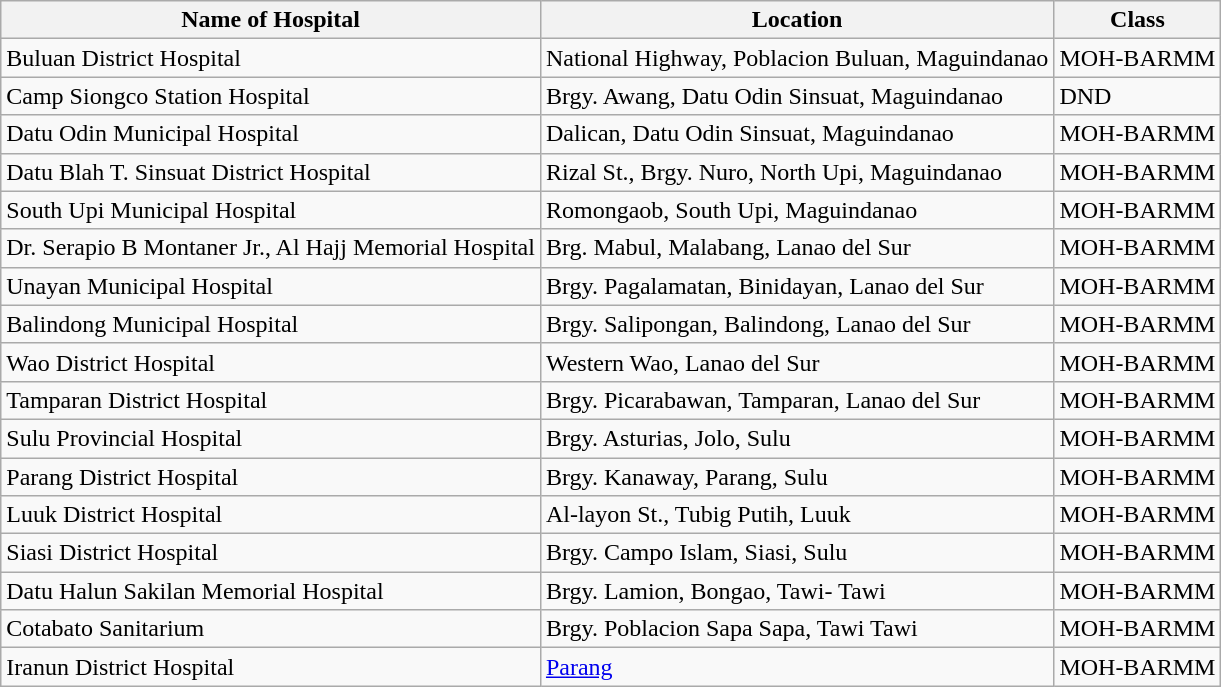<table class="wikitable">
<tr>
<th>Name of Hospital</th>
<th>Location</th>
<th>Class</th>
</tr>
<tr style="vertical-align:middle;">
<td>Buluan District Hospital</td>
<td>National Highway, Poblacion Buluan, Maguindanao</td>
<td>MOH-BARMM</td>
</tr>
<tr style="vertical-align:middle;">
<td>Camp Siongco Station Hospital</td>
<td>Brgy. Awang, Datu Odin Sinsuat, Maguindanao</td>
<td>DND</td>
</tr>
<tr style="vertical-align:middle;">
<td>Datu Odin Municipal Hospital</td>
<td>Dalican, Datu Odin Sinsuat, Maguindanao</td>
<td>MOH-BARMM</td>
</tr>
<tr style="vertical-align:middle;">
<td>Datu Blah T. Sinsuat District Hospital</td>
<td>Rizal St., Brgy. Nuro, North Upi, Maguindanao</td>
<td>MOH-BARMM</td>
</tr>
<tr style="vertical-align:middle;">
<td>South Upi Municipal Hospital</td>
<td>Romongaob, South Upi, Maguindanao</td>
<td>MOH-BARMM</td>
</tr>
<tr style="vertical-align:middle;">
<td>Dr. Serapio B Montaner Jr., Al Hajj Memorial Hospital</td>
<td>Brg. Mabul, Malabang, Lanao del Sur</td>
<td>MOH-BARMM</td>
</tr>
<tr style="vertical-align:middle;">
<td>Unayan Municipal Hospital</td>
<td>Brgy. Pagalamatan, Binidayan, Lanao del Sur</td>
<td>MOH-BARMM</td>
</tr>
<tr style="vertical-align:middle;">
<td>Balindong Municipal Hospital</td>
<td>Brgy. Salipongan, Balindong, Lanao del Sur</td>
<td>MOH-BARMM</td>
</tr>
<tr style="vertical-align:middle;">
<td>Wao District Hospital</td>
<td>Western Wao, Lanao del Sur</td>
<td>MOH-BARMM</td>
</tr>
<tr style="vertical-align:middle;">
<td>Tamparan District Hospital</td>
<td>Brgy. Picarabawan, Tamparan, Lanao del Sur</td>
<td>MOH-BARMM</td>
</tr>
<tr style="vertical-align:middle;">
<td>Sulu Provincial Hospital</td>
<td>Brgy. Asturias, Jolo, Sulu</td>
<td>MOH-BARMM</td>
</tr>
<tr style="vertical-align:middle;">
<td>Parang District Hospital</td>
<td>Brgy. Kanaway, Parang, Sulu</td>
<td>MOH-BARMM</td>
</tr>
<tr style="vertical-align:middle;">
<td>Luuk District Hospital</td>
<td>Al-layon St., Tubig Putih, Luuk</td>
<td>MOH-BARMM</td>
</tr>
<tr style="vertical-align:middle;">
<td>Siasi District Hospital</td>
<td>Brgy. Campo Islam, Siasi, Sulu</td>
<td>MOH-BARMM</td>
</tr>
<tr style="vertical-align:middle;">
<td>Datu Halun Sakilan Memorial Hospital</td>
<td>Brgy. Lamion, Bongao, Tawi- Tawi</td>
<td>MOH-BARMM</td>
</tr>
<tr style="vertical-align:middle;">
<td>Cotabato Sanitarium</td>
<td>Brgy. Poblacion Sapa Sapa, Tawi Tawi</td>
<td>MOH-BARMM</td>
</tr>
<tr style="vertical-align:middle;">
<td>Iranun District Hospital</td>
<td><a href='#'>Parang</a></td>
<td>MOH-BARMM</td>
</tr>
</table>
